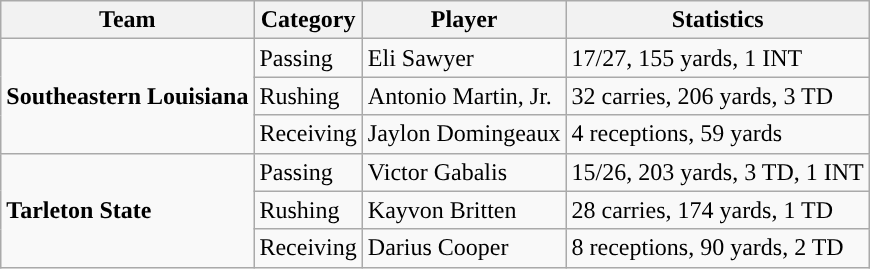<table class="wikitable" style="float: right;">
<tr>
<th>Team</th>
<th>Category</th>
<th>Player</th>
<th>Statistics</th>
</tr>
<tr>
<td rowspan=3><strong>Southeastern Louisiana</strong></td>
<td>Passing</td>
<td>Eli Sawyer</td>
<td>17/27, 155 yards, 1 INT</td>
</tr>
<tr>
<td>Rushing</td>
<td>Antonio Martin, Jr.</td>
<td>32 carries, 206 yards, 3 TD</td>
</tr>
<tr>
<td>Receiving</td>
<td>Jaylon Domingeaux</td>
<td>4 receptions, 59 yards</td>
</tr>
<tr>
<td rowspan=3><strong>Tarleton State</strong></td>
<td>Passing</td>
<td>Victor Gabalis</td>
<td>15/26, 203 yards, 3 TD, 1 INT</td>
</tr>
<tr>
<td>Rushing</td>
<td>Kayvon Britten</td>
<td>28 carries, 174 yards, 1 TD</td>
</tr>
<tr>
<td>Receiving</td>
<td>Darius Cooper</td>
<td>8 receptions, 90 yards, 2 TD</td>
</tr>
</table>
